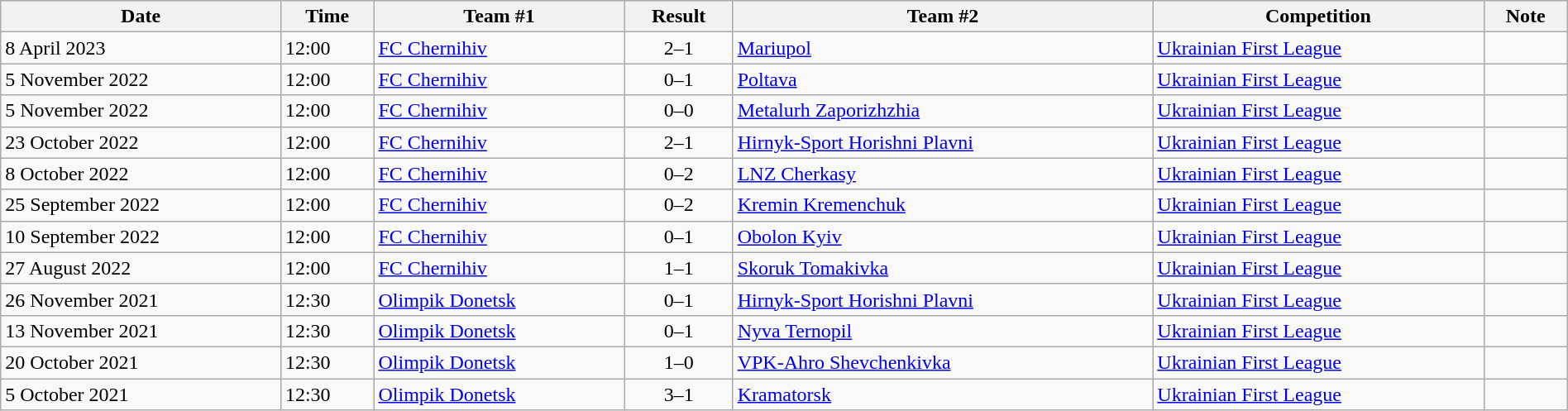<table class="wikitable" style="width:100%">
<tr>
<th>Date</th>
<th>Time</th>
<th>Team #1</th>
<th>Result</th>
<th>Team #2</th>
<th>Competition</th>
<th>Note</th>
</tr>
<tr>
<td>8 April 2023</td>
<td>12:00</td>
<td> <a href='#'>FC Chernihiv</a></td>
<td style="text-align:center">2–1</td>
<td> <a href='#'>Mariupol</a></td>
<td><a href='#'>Ukrainian First League</a></td>
<td style="text-align:center"></td>
</tr>
<tr>
<td>5 November 2022</td>
<td>12:00</td>
<td> <a href='#'>FC Chernihiv</a></td>
<td style="text-align:center">0–1</td>
<td> <a href='#'>Poltava</a></td>
<td><a href='#'>Ukrainian First League</a></td>
<td style="text-align:center"></td>
</tr>
<tr>
<td>5 November 2022</td>
<td>12:00</td>
<td> <a href='#'>FC Chernihiv</a></td>
<td style="text-align:center">0–0</td>
<td> <a href='#'>Metalurh Zaporizhzhia</a></td>
<td><a href='#'>Ukrainian First League</a></td>
<td style="text-align:center"></td>
</tr>
<tr>
<td>23 October 2022</td>
<td>12:00</td>
<td> <a href='#'>FC Chernihiv</a></td>
<td style="text-align:center">2–1</td>
<td> <a href='#'>Hirnyk-Sport Horishni Plavni</a></td>
<td><a href='#'>Ukrainian First League</a></td>
<td style="text-align:center"></td>
</tr>
<tr>
<td>8 October 2022</td>
<td>12:00</td>
<td> <a href='#'>FC Chernihiv</a></td>
<td style="text-align:center">0–2</td>
<td> <a href='#'>LNZ Cherkasy</a></td>
<td><a href='#'>Ukrainian First League</a></td>
<td style="text-align:center"></td>
</tr>
<tr>
<td>25 September 2022</td>
<td>12:00</td>
<td> <a href='#'>FC Chernihiv</a></td>
<td style="text-align:center">0–2</td>
<td> <a href='#'>Kremin Kremenchuk</a></td>
<td><a href='#'>Ukrainian First League</a></td>
<td style="text-align:center"></td>
</tr>
<tr>
<td>10 September 2022</td>
<td>12:00</td>
<td> <a href='#'>FC Chernihiv</a></td>
<td style="text-align:center">0–1</td>
<td> <a href='#'>Obolon Kyiv</a></td>
<td><a href='#'>Ukrainian First League</a></td>
<td style="text-align:center"></td>
</tr>
<tr>
<td>27 August 2022</td>
<td>12:00</td>
<td> <a href='#'>FC Chernihiv</a></td>
<td style="text-align:center">1–1</td>
<td> <a href='#'>Skoruk Tomakivka</a></td>
<td><a href='#'>Ukrainian First League</a></td>
<td style="text-align:center"></td>
</tr>
<tr>
<td>26 November 2021</td>
<td>12:30</td>
<td> <a href='#'>Olimpik Donetsk</a></td>
<td style="text-align:center">0–1</td>
<td> <a href='#'>Hirnyk-Sport Horishni Plavni</a></td>
<td><a href='#'>Ukrainian First League</a></td>
<td style="text-align:center"></td>
</tr>
<tr>
<td>13 November 2021</td>
<td>12:30</td>
<td> <a href='#'>Olimpik Donetsk</a></td>
<td style="text-align:center">0–1</td>
<td> <a href='#'>Nyva Ternopil</a></td>
<td><a href='#'>Ukrainian First League</a></td>
<td style="text-align:center"></td>
</tr>
<tr>
<td>20 October 2021</td>
<td>12:30</td>
<td> <a href='#'>Olimpik Donetsk</a></td>
<td style="text-align:center">1–0</td>
<td> <a href='#'>VPK-Ahro Shevchenkivka</a></td>
<td><a href='#'>Ukrainian First League</a></td>
<td style="text-align:center"></td>
</tr>
<tr>
<td>5 October 2021</td>
<td>12:30</td>
<td> <a href='#'>Olimpik Donetsk</a></td>
<td style="text-align:center">3–1</td>
<td> <a href='#'>Kramatorsk</a></td>
<td><a href='#'>Ukrainian First League</a></td>
<td style="text-align:center"></td>
</tr>
</table>
